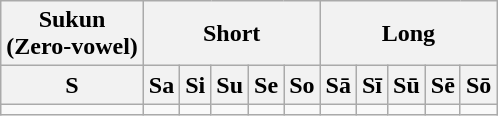<table class="wikitable" style="text-align:center;">
<tr>
<th>Sukun<br>(Zero-vowel)</th>
<th colspan=5>Short</th>
<th colspan=5>Long</th>
</tr>
<tr>
<th>S</th>
<th>Sa</th>
<th>Si</th>
<th>Su</th>
<th>Se</th>
<th>So</th>
<th>Sā</th>
<th>Sī</th>
<th>Sū</th>
<th>Sē</th>
<th>Sō</th>
</tr>
<tr dir="rtl">
<td><span></span></td>
<td><span></span></td>
<td><span></span></td>
<td><span></span></td>
<td><span></span></td>
<td><span></span></td>
<td><span></span></td>
<td><span></span></td>
<td><span></span></td>
<td><span></span></td>
<td><span></span></td>
</tr>
</table>
